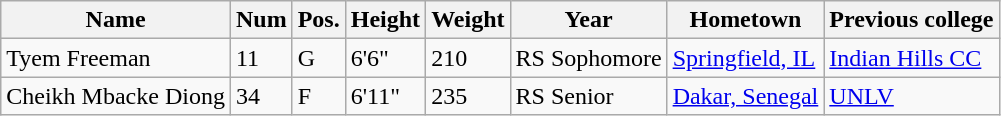<table class="wikitable sortable" border="1">
<tr>
<th>Name</th>
<th>Num</th>
<th>Pos.</th>
<th>Height</th>
<th>Weight</th>
<th>Year</th>
<th>Hometown</th>
<th class="unsortable">Previous college</th>
</tr>
<tr>
<td>Tyem Freeman</td>
<td>11</td>
<td>G</td>
<td>6'6"</td>
<td>210</td>
<td>RS Sophomore</td>
<td><a href='#'>Springfield, IL</a></td>
<td><a href='#'>Indian Hills CC</a></td>
</tr>
<tr>
<td>Cheikh Mbacke Diong</td>
<td>34</td>
<td>F</td>
<td>6'11"</td>
<td>235</td>
<td>RS Senior</td>
<td><a href='#'>Dakar, Senegal</a></td>
<td><a href='#'>UNLV</a></td>
</tr>
</table>
